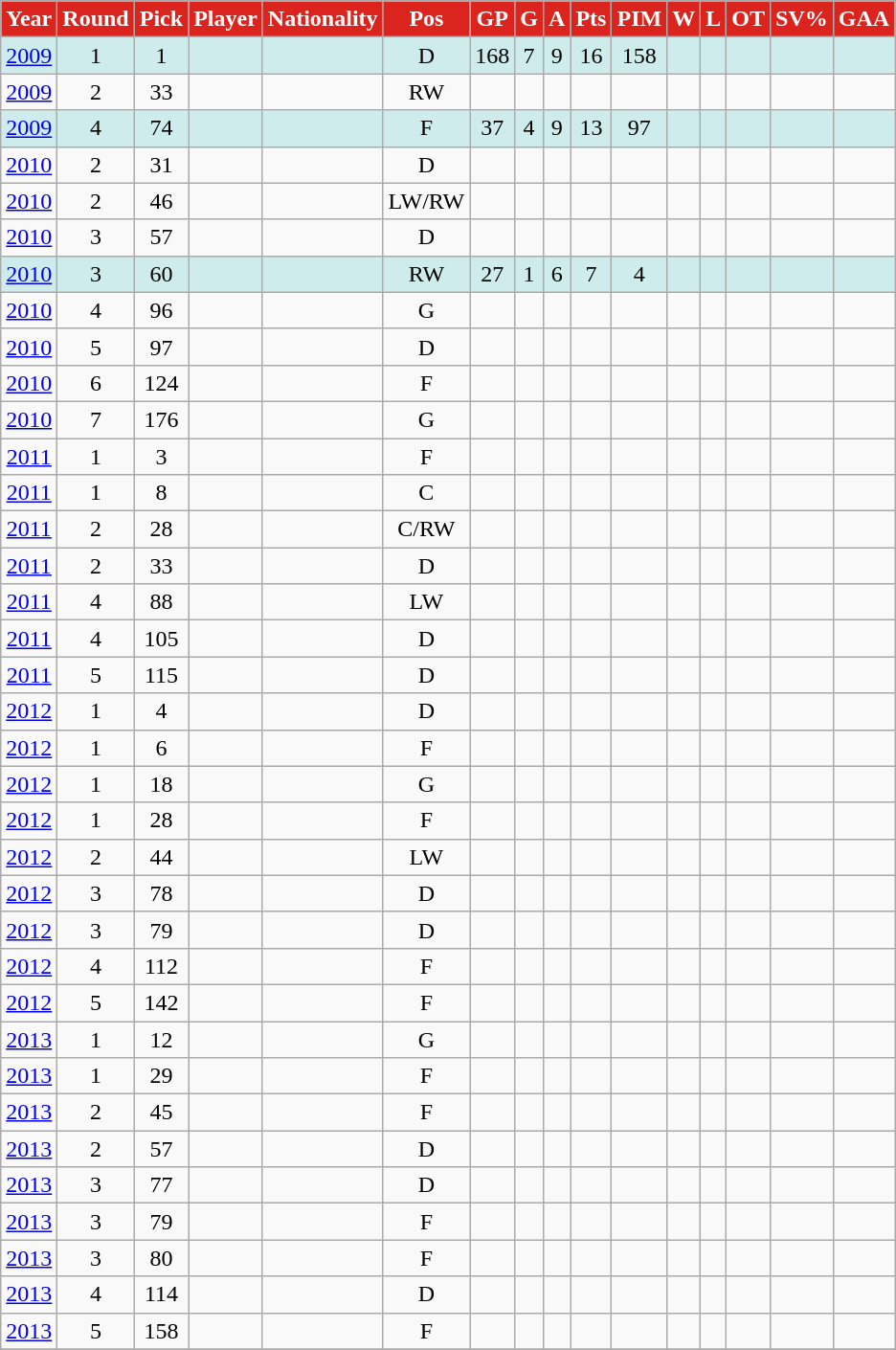<table class="wikitable plainrowheaders sortable" style="text-align:center; font-size:100%;">
<tr>
<th style="background: #DB241E; color: #FFFFFF;">Year</th>
<th style="background: #DB241E; color: #FFFFFF;">Round</th>
<th style="background: #DB241E; color: #FFFFFF;">Pick</th>
<th style="background: #DB241E; color: #FFFFFF;">Player</th>
<th style="background: #DB241E; color: #FFFFFF;">Nationality</th>
<th style="background: #DB241E; color: #FFFFFF;">Pos</th>
<th style="background: #DB241E; color: #FFFFFF;">GP</th>
<th style="background: #DB241E; color: #FFFFFF;">G</th>
<th style="background: #DB241E; color: #FFFFFF;">A</th>
<th style="background: #DB241E; color: #FFFFFF;">Pts</th>
<th style="background: #DB241E; color: #FFFFFF;">PIM</th>
<th style="background: #DB241E; color: #FFFFFF;">W</th>
<th style="background: #DB241E; color: #FFFFFF;">L</th>
<th style="background: #DB241E; color: #FFFFFF;">OT</th>
<th style="background: #DB241E; color: #FFFFFF;">SV%</th>
<th style="background: #DB241E; color: #FFFFFF;">GAA</th>
</tr>
<tr - bgcolor="#CFECEC">
<td><a href='#'>2009</a></td>
<td>1</td>
<td>1</td>
<td align="left"></td>
<td align="left"></td>
<td>D</td>
<td>168</td>
<td>7</td>
<td>9</td>
<td>16</td>
<td>158</td>
<td></td>
<td></td>
<td></td>
<td></td>
<td></td>
</tr>
<tr>
<td><a href='#'>2009</a></td>
<td>2</td>
<td>33</td>
<td align="left"></td>
<td align="left"></td>
<td>RW</td>
<td></td>
<td></td>
<td></td>
<td></td>
<td></td>
<td></td>
<td></td>
<td></td>
<td></td>
<td></td>
</tr>
<tr - bgcolor="#CFECEC">
<td><a href='#'>2009</a></td>
<td>4</td>
<td>74</td>
<td align="left"></td>
<td align="left"></td>
<td>F</td>
<td>37</td>
<td>4</td>
<td>9</td>
<td>13</td>
<td>97</td>
<td></td>
<td></td>
<td></td>
<td></td>
<td></td>
</tr>
<tr>
<td><a href='#'>2010</a></td>
<td>2</td>
<td>31</td>
<td align="left"></td>
<td align="left"></td>
<td>D</td>
<td></td>
<td></td>
<td></td>
<td></td>
<td></td>
<td></td>
<td></td>
<td></td>
<td></td>
<td></td>
</tr>
<tr>
<td><a href='#'>2010</a></td>
<td>2</td>
<td>46</td>
<td align="left"></td>
<td align="left"></td>
<td>LW/RW</td>
<td></td>
<td></td>
<td></td>
<td></td>
<td></td>
<td></td>
<td></td>
<td></td>
<td></td>
<td></td>
</tr>
<tr>
<td><a href='#'>2010</a></td>
<td>3</td>
<td>57</td>
<td align="left"></td>
<td align="left"></td>
<td>D</td>
<td></td>
<td></td>
<td></td>
<td></td>
<td></td>
<td></td>
<td></td>
<td></td>
<td></td>
<td></td>
</tr>
<tr - bgcolor="#CFECEC">
<td><a href='#'>2010</a></td>
<td>3</td>
<td>60</td>
<td align="left"></td>
<td align="left"></td>
<td>RW</td>
<td>27</td>
<td>1</td>
<td>6</td>
<td>7</td>
<td>4</td>
<td></td>
<td></td>
<td></td>
<td></td>
<td></td>
</tr>
<tr>
<td><a href='#'>2010</a></td>
<td>4</td>
<td>96</td>
<td align="left"></td>
<td align="left"></td>
<td>G</td>
<td></td>
<td></td>
<td></td>
<td></td>
<td></td>
<td></td>
<td></td>
<td></td>
<td></td>
<td></td>
</tr>
<tr>
<td><a href='#'>2010</a></td>
<td>5</td>
<td>97</td>
<td align="left"></td>
<td align="left"></td>
<td>D</td>
<td></td>
<td></td>
<td></td>
<td></td>
<td></td>
<td></td>
<td></td>
<td></td>
<td></td>
<td></td>
</tr>
<tr>
<td><a href='#'>2010</a></td>
<td>6</td>
<td>124</td>
<td align="left"></td>
<td align="left"></td>
<td>F</td>
<td></td>
<td></td>
<td></td>
<td></td>
<td></td>
<td></td>
<td></td>
<td></td>
<td></td>
<td></td>
</tr>
<tr>
<td><a href='#'>2010</a></td>
<td>7</td>
<td>176</td>
<td align="left"></td>
<td align="left"></td>
<td>G</td>
<td></td>
<td></td>
<td></td>
<td></td>
<td></td>
<td></td>
<td></td>
<td></td>
<td></td>
<td></td>
</tr>
<tr>
<td><a href='#'>2011</a></td>
<td>1</td>
<td>3</td>
<td align="left"></td>
<td align="left"></td>
<td>F</td>
<td></td>
<td></td>
<td></td>
<td></td>
<td></td>
<td></td>
<td></td>
<td></td>
<td></td>
<td></td>
</tr>
<tr>
<td><a href='#'>2011</a></td>
<td>1</td>
<td>8</td>
<td align="left"></td>
<td align="left"></td>
<td>C</td>
<td></td>
<td></td>
<td></td>
<td></td>
<td></td>
<td></td>
<td></td>
<td></td>
<td></td>
<td></td>
</tr>
<tr>
<td><a href='#'>2011</a></td>
<td>2</td>
<td>28</td>
<td align="left"></td>
<td align="left"></td>
<td>C/RW</td>
<td></td>
<td></td>
<td></td>
<td></td>
<td></td>
<td></td>
<td></td>
<td></td>
<td></td>
<td></td>
</tr>
<tr>
<td><a href='#'>2011</a></td>
<td>2</td>
<td>33</td>
<td align="left"></td>
<td align="left"></td>
<td>D</td>
<td></td>
<td></td>
<td></td>
<td></td>
<td></td>
<td></td>
<td></td>
<td></td>
<td></td>
<td></td>
</tr>
<tr>
<td><a href='#'>2011</a></td>
<td>4</td>
<td>88</td>
<td align="left"></td>
<td align="left"></td>
<td>LW</td>
<td></td>
<td></td>
<td></td>
<td></td>
<td></td>
<td></td>
<td></td>
<td></td>
<td></td>
<td></td>
</tr>
<tr>
<td><a href='#'>2011</a></td>
<td>4</td>
<td>105</td>
<td align="left"></td>
<td align="left"></td>
<td>D</td>
<td></td>
<td></td>
<td></td>
<td></td>
<td></td>
<td></td>
<td></td>
<td></td>
<td></td>
<td></td>
</tr>
<tr>
<td><a href='#'>2011</a></td>
<td>5</td>
<td>115</td>
<td align="left"></td>
<td align="left"></td>
<td>D</td>
<td></td>
<td></td>
<td></td>
<td></td>
<td></td>
<td></td>
<td></td>
<td></td>
<td></td>
<td></td>
</tr>
<tr>
<td><a href='#'>2012</a></td>
<td>1</td>
<td>4</td>
<td align="left"></td>
<td align="left"></td>
<td>D</td>
<td></td>
<td></td>
<td></td>
<td></td>
<td></td>
<td></td>
<td></td>
<td></td>
<td></td>
<td></td>
</tr>
<tr>
<td><a href='#'>2012</a></td>
<td>1</td>
<td>6</td>
<td align="left"></td>
<td align="left"></td>
<td>F</td>
<td></td>
<td></td>
<td></td>
<td></td>
<td></td>
<td></td>
<td></td>
<td></td>
<td></td>
<td></td>
</tr>
<tr>
<td><a href='#'>2012</a></td>
<td>1</td>
<td>18</td>
<td align="left"></td>
<td align="left"></td>
<td>G</td>
<td></td>
<td></td>
<td></td>
<td></td>
<td></td>
<td></td>
<td></td>
<td></td>
<td></td>
<td></td>
</tr>
<tr>
<td><a href='#'>2012</a></td>
<td>1</td>
<td>28</td>
<td align="left"></td>
<td align="left"></td>
<td>F</td>
<td></td>
<td></td>
<td></td>
<td></td>
<td></td>
<td></td>
<td></td>
<td></td>
<td></td>
<td></td>
</tr>
<tr>
<td><a href='#'>2012</a></td>
<td>2</td>
<td>44</td>
<td align="left"></td>
<td align="left"></td>
<td>LW</td>
<td></td>
<td></td>
<td></td>
<td></td>
<td></td>
<td></td>
<td></td>
<td></td>
<td></td>
<td></td>
</tr>
<tr>
<td><a href='#'>2012</a></td>
<td>3</td>
<td>78</td>
<td align="left"></td>
<td align="left"></td>
<td>D</td>
<td></td>
<td></td>
<td></td>
<td></td>
<td></td>
<td></td>
<td></td>
<td></td>
<td></td>
<td></td>
</tr>
<tr>
<td><a href='#'>2012</a></td>
<td>3</td>
<td>79</td>
<td align="left"></td>
<td align="left"></td>
<td>D</td>
<td></td>
<td></td>
<td></td>
<td></td>
<td></td>
<td></td>
<td></td>
<td></td>
<td></td>
<td></td>
</tr>
<tr>
<td><a href='#'>2012</a></td>
<td>4</td>
<td>112</td>
<td align="left"></td>
<td align="left"></td>
<td>F</td>
<td></td>
<td></td>
<td></td>
<td></td>
<td></td>
<td></td>
<td></td>
<td></td>
<td></td>
<td></td>
</tr>
<tr>
<td><a href='#'>2012</a></td>
<td>5</td>
<td>142</td>
<td align="left"></td>
<td align="left"></td>
<td>F</td>
<td></td>
<td></td>
<td></td>
<td></td>
<td></td>
<td></td>
<td></td>
<td></td>
<td></td>
<td></td>
</tr>
<tr>
<td><a href='#'>2013</a></td>
<td>1</td>
<td>12</td>
<td align="left"></td>
<td align="left"></td>
<td>G</td>
<td></td>
<td></td>
<td></td>
<td></td>
<td></td>
<td></td>
<td></td>
<td></td>
<td></td>
<td></td>
</tr>
<tr>
<td><a href='#'>2013</a></td>
<td>1</td>
<td>29</td>
<td align="left"></td>
<td align="left"></td>
<td>F</td>
<td></td>
<td></td>
<td></td>
<td></td>
<td></td>
<td></td>
<td></td>
<td></td>
<td></td>
<td></td>
</tr>
<tr>
<td><a href='#'>2013</a></td>
<td>2</td>
<td>45</td>
<td align="left"></td>
<td align="left"></td>
<td>F</td>
<td></td>
<td></td>
<td></td>
<td></td>
<td></td>
<td></td>
<td></td>
<td></td>
<td></td>
<td></td>
</tr>
<tr>
<td><a href='#'>2013</a></td>
<td>2</td>
<td>57</td>
<td align="left"></td>
<td align="left"></td>
<td>D</td>
<td></td>
<td></td>
<td></td>
<td></td>
<td></td>
<td></td>
<td></td>
<td></td>
<td></td>
<td></td>
</tr>
<tr>
<td><a href='#'>2013</a></td>
<td>3</td>
<td>77</td>
<td align="left"></td>
<td align="left"></td>
<td>D</td>
<td></td>
<td></td>
<td></td>
<td></td>
<td></td>
<td></td>
<td></td>
<td></td>
<td></td>
<td></td>
</tr>
<tr>
<td><a href='#'>2013</a></td>
<td>3</td>
<td>79</td>
<td align="left"></td>
<td align="left"></td>
<td>F</td>
<td></td>
<td></td>
<td></td>
<td></td>
<td></td>
<td></td>
<td></td>
<td></td>
<td></td>
<td></td>
</tr>
<tr>
<td><a href='#'>2013</a></td>
<td>3</td>
<td>80</td>
<td align="left"></td>
<td align="left"></td>
<td>F</td>
<td></td>
<td></td>
<td></td>
<td></td>
<td></td>
<td></td>
<td></td>
<td></td>
<td></td>
<td></td>
</tr>
<tr>
<td><a href='#'>2013</a></td>
<td>4</td>
<td>114</td>
<td align="left"></td>
<td align="left"></td>
<td>D</td>
<td></td>
<td></td>
<td></td>
<td></td>
<td></td>
<td></td>
<td></td>
<td></td>
<td></td>
<td></td>
</tr>
<tr>
<td><a href='#'>2013</a></td>
<td>5</td>
<td>158</td>
<td align="left"></td>
<td align="left"></td>
<td>F</td>
<td></td>
<td></td>
<td></td>
<td></td>
<td></td>
<td></td>
<td></td>
<td></td>
<td></td>
<td></td>
</tr>
<tr>
</tr>
</table>
